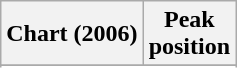<table class="wikitable plainrowheaders sortable" style="text-align:center;">
<tr>
<th scope="col">Chart (2006)</th>
<th scope="col">Peak<br>position</th>
</tr>
<tr>
</tr>
<tr>
</tr>
</table>
